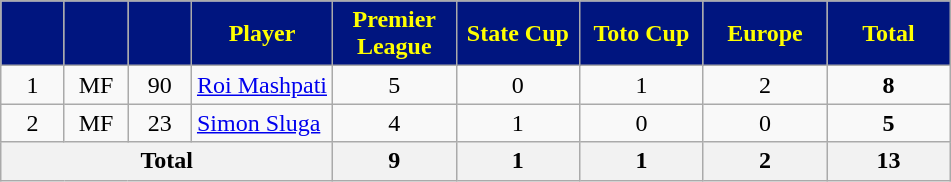<table class="wikitable sortable" style="text-align:center">
<tr>
<th style="background:#00157F;color:#FFFF00;width:35px"></th>
<th style="background:#00157F;color:#FFFF00;width:35px"></th>
<th style="background:#00157F;color:#FFFF00;width:35px"></th>
<th style="background:#00157F;color:#FFFF00">Player</th>
<th style="background:#00157F;color:#FFFF00;width:75px">Premier League</th>
<th style="background:#00157F;color:#FFFF00;width:75px">State Cup</th>
<th style="background:#00157F;color:#FFFF00;width:75px">Toto Cup</th>
<th style="background:#00157F;color:#FFFF00;width:75px">Europe</th>
<th style="background:#00157F;color:#FFFF00;width:75px">Total</th>
</tr>
<tr>
<td>1</td>
<td>MF</td>
<td>90</td>
<td style="text-align:left"> <a href='#'>Roi Mashpati</a></td>
<td>5</td>
<td>0</td>
<td>1</td>
<td>2</td>
<td><strong>8</strong></td>
</tr>
<tr>
<td>2</td>
<td>MF</td>
<td>23</td>
<td style="text-align:left;"> <a href='#'>Simon Sluga</a></td>
<td>4</td>
<td>1</td>
<td>0</td>
<td>0</td>
<td><strong>5</strong></td>
</tr>
<tr class="sortbottom">
<th colspan="4">Total</th>
<th>9</th>
<th>1</th>
<th>1</th>
<th>2</th>
<th>13</th>
</tr>
</table>
